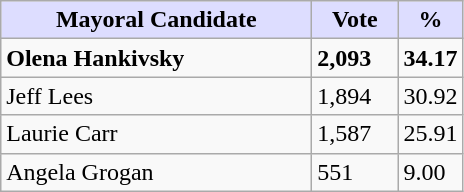<table class="wikitable">
<tr>
<th style="background:#ddf; width:200px;">Mayoral Candidate</th>
<th style="background:#ddf; width:50px;">Vote</th>
<th style="background:#ddf; width:30px;">%</th>
</tr>
<tr>
<td><strong>Olena Hankivsky</strong></td>
<td><strong>2,093</strong></td>
<td><strong>34.17</strong></td>
</tr>
<tr>
<td>Jeff Lees</td>
<td>1,894</td>
<td>30.92</td>
</tr>
<tr>
<td>Laurie Carr</td>
<td>1,587</td>
<td>25.91</td>
</tr>
<tr>
<td>Angela Grogan</td>
<td>551</td>
<td>9.00</td>
</tr>
</table>
